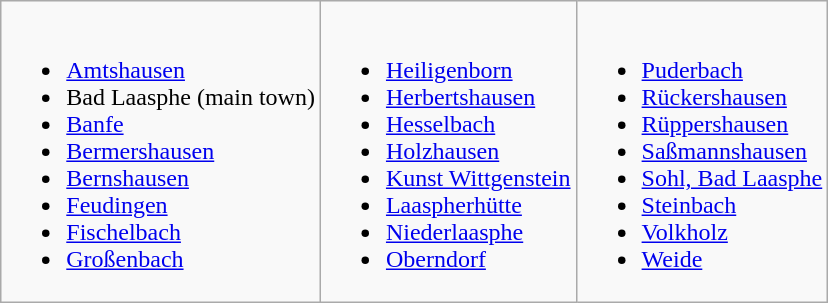<table class="wikitable">
<tr>
<td><br><ul><li><a href='#'>Amtshausen</a></li><li>Bad Laasphe (main town)</li><li><a href='#'>Banfe</a></li><li><a href='#'>Bermershausen</a></li><li><a href='#'>Bernshausen</a></li><li><a href='#'>Feudingen</a></li><li><a href='#'>Fischelbach</a></li><li><a href='#'>Großenbach</a></li></ul></td>
<td><br><ul><li><a href='#'>Heiligenborn</a></li><li><a href='#'>Herbertshausen</a></li><li><a href='#'>Hesselbach</a></li><li><a href='#'>Holzhausen</a></li><li><a href='#'>Kunst Wittgenstein</a></li><li><a href='#'>Laaspherhütte</a></li><li><a href='#'>Niederlaasphe</a></li><li><a href='#'>Oberndorf</a></li></ul></td>
<td><br><ul><li><a href='#'>Puderbach</a></li><li><a href='#'>Rückershausen</a></li><li><a href='#'>Rüppershausen</a></li><li><a href='#'>Saßmannshausen</a></li><li><a href='#'>Sohl, Bad Laasphe</a></li><li><a href='#'>Steinbach</a></li><li><a href='#'>Volkholz</a></li><li><a href='#'>Weide</a></li></ul></td>
</tr>
</table>
